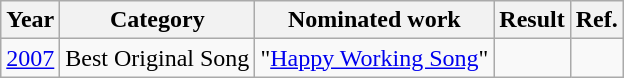<table class="wikitable">
<tr>
<th>Year</th>
<th>Category</th>
<th>Nominated work</th>
<th>Result</th>
<th>Ref.</th>
</tr>
<tr>
<td><a href='#'>2007</a></td>
<td>Best Original Song</td>
<td>"<a href='#'>Happy Working Song</a>" </td>
<td></td>
<td align="center"></td>
</tr>
</table>
